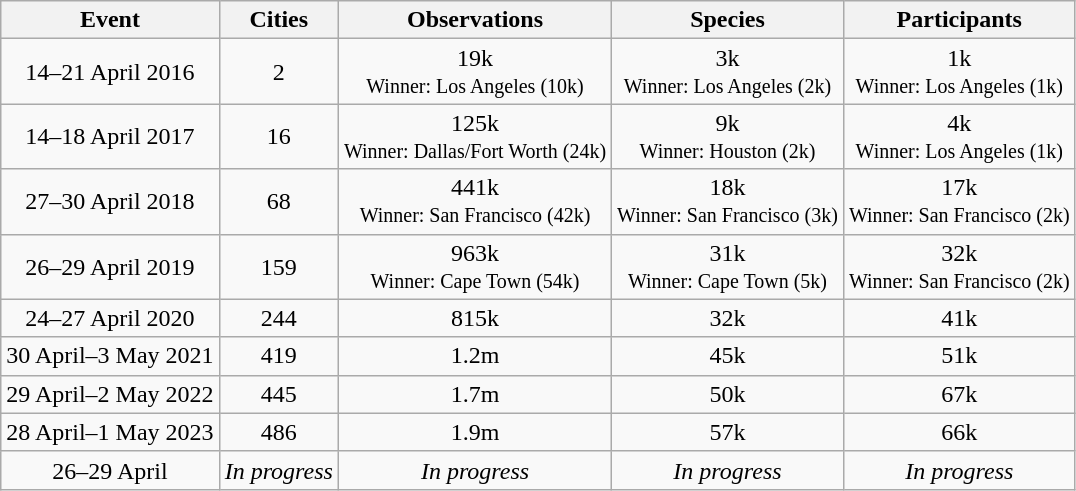<table class="wikitable" style="text-align: center;">
<tr>
<th>Event</th>
<th>Cities</th>
<th>Observations</th>
<th>Species</th>
<th>Participants</th>
</tr>
<tr>
<td>14–21 April 2016</td>
<td>2</td>
<td>19k  <br> <small>Winner:  Los Angeles (10k)</small></td>
<td>3k <br> <small>Winner:  Los Angeles (2k)</small></td>
<td>1k <br> <small>Winner:  Los Angeles (1k)</small></td>
</tr>
<tr>
<td>14–18 April 2017</td>
<td>16</td>
<td>125k <br> <small>Winner:  Dallas/Fort Worth (24k)</small></td>
<td>9k <br> <small>Winner:  Houston (2k)</small></td>
<td>4k <br> <small>Winner:  Los Angeles (1k)</small></td>
</tr>
<tr>
<td>27–30 April 2018</td>
<td>68</td>
<td>441k <br> <small>Winner:  San Francisco (42k)</small></td>
<td>18k <br> <small>Winner:  San Francisco (3k)</small></td>
<td>17k <br> <small>Winner:  San Francisco (2k)</small></td>
</tr>
<tr>
<td>26–29 April 2019</td>
<td>159</td>
<td>963k <br> <small>Winner:  Cape Town (54k)</small></td>
<td>31k <br> <small>Winner:  Cape Town (5k)</small></td>
<td>32k <br> <small>Winner:  San Francisco (2k)</small></td>
</tr>
<tr>
<td>24–27 April 2020</td>
<td>244</td>
<td>815k</td>
<td>32k</td>
<td>41k</td>
</tr>
<tr>
<td>30 April–3 May 2021</td>
<td>419</td>
<td>1.2m</td>
<td>45k</td>
<td>51k</td>
</tr>
<tr>
<td>29 April–2 May 2022</td>
<td>445</td>
<td>1.7m</td>
<td>50k</td>
<td>67k</td>
</tr>
<tr>
<td>28 April–1 May 2023</td>
<td>486</td>
<td>1.9m</td>
<td>57k</td>
<td>66k</td>
</tr>
<tr>
<td>26–29 April</td>
<td><em>In progress</em></td>
<td><em>In progress</em></td>
<td><em>In progress</em></td>
<td><em>In progress</em></td>
</tr>
</table>
